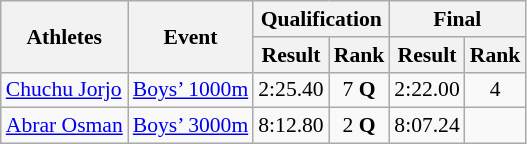<table class="wikitable" border="1" style="font-size:90%">
<tr>
<th rowspan=2>Athletes</th>
<th rowspan=2>Event</th>
<th colspan=2>Qualification</th>
<th colspan=2>Final</th>
</tr>
<tr>
<th>Result</th>
<th>Rank</th>
<th>Result</th>
<th>Rank</th>
</tr>
<tr>
<td><a href='#'>Chuchu Jorjo</a></td>
<td><a href='#'>Boys’ 1000m</a></td>
<td align=center>2:25.40</td>
<td align=center>7 <strong>Q</strong></td>
<td align=center>2:22.00</td>
<td align=center>4</td>
</tr>
<tr>
<td><a href='#'>Abrar Osman</a></td>
<td><a href='#'>Boys’ 3000m</a></td>
<td align=center>8:12.80</td>
<td align=center>2 <strong>Q</strong></td>
<td align=center>8:07.24</td>
<td align=center></td>
</tr>
</table>
